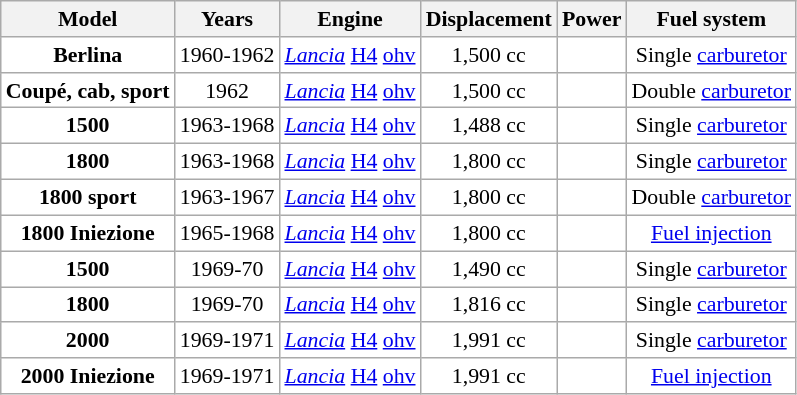<table class="wikitable" style="text-align:center; font-size:91%;">
<tr>
<th>Model</th>
<th>Years</th>
<th>Engine</th>
<th>Displacement</th>
<th>Power</th>
<th>Fuel system</th>
</tr>
<tr style="background:#ffffff;">
<td><strong>Berlina</strong></td>
<td>1960-1962</td>
<td><em><a href='#'>Lancia</a></em> <a href='#'>H4</a> <a href='#'>ohv</a></td>
<td>1,500 cc</td>
<td></td>
<td>Single <a href='#'>carburetor</a></td>
</tr>
<tr style="background:#ffffff;">
<td><strong>Coupé, cab, sport</strong></td>
<td>1962</td>
<td><em><a href='#'>Lancia</a></em> <a href='#'>H4</a> <a href='#'>ohv</a></td>
<td>1,500 cc</td>
<td></td>
<td>Double <a href='#'>carburetor</a></td>
</tr>
<tr style="background:#ffffff;">
<td><strong>1500</strong></td>
<td>1963-1968</td>
<td><em><a href='#'>Lancia</a></em> <a href='#'>H4</a> <a href='#'>ohv</a></td>
<td>1,488 cc</td>
<td></td>
<td>Single <a href='#'>carburetor</a></td>
</tr>
<tr style="background:#ffffff;">
<td><strong>1800</strong></td>
<td>1963-1968</td>
<td><em><a href='#'>Lancia</a></em> <a href='#'>H4</a> <a href='#'>ohv</a></td>
<td>1,800 cc</td>
<td></td>
<td>Single <a href='#'>carburetor</a></td>
</tr>
<tr style="background:#ffffff;">
<td><strong>1800 sport</strong></td>
<td>1963-1967</td>
<td><em><a href='#'>Lancia</a></em> <a href='#'>H4</a> <a href='#'>ohv</a></td>
<td>1,800 cc</td>
<td></td>
<td>Double <a href='#'>carburetor</a></td>
</tr>
<tr style="background:#ffffff;">
<td><strong>1800 Iniezione</strong></td>
<td>1965-1968</td>
<td><em><a href='#'>Lancia</a></em> <a href='#'>H4</a> <a href='#'>ohv</a></td>
<td>1,800 cc</td>
<td></td>
<td><a href='#'>Fuel injection</a></td>
</tr>
<tr style="background:#ffffff;">
<td><strong>1500</strong></td>
<td>1969-70</td>
<td><em><a href='#'>Lancia</a></em> <a href='#'>H4</a> <a href='#'>ohv</a></td>
<td>1,490 cc</td>
<td></td>
<td>Single <a href='#'>carburetor</a></td>
</tr>
<tr style="background:#ffffff;">
<td><strong>1800</strong></td>
<td>1969-70</td>
<td><em><a href='#'>Lancia</a></em> <a href='#'>H4</a> <a href='#'>ohv</a></td>
<td>1,816 cc</td>
<td></td>
<td>Single <a href='#'>carburetor</a></td>
</tr>
<tr style="background:#ffffff;">
<td><strong>2000</strong></td>
<td>1969-1971</td>
<td><em><a href='#'>Lancia</a></em> <a href='#'>H4</a> <a href='#'>ohv</a></td>
<td>1,991 cc</td>
<td></td>
<td>Single <a href='#'>carburetor</a></td>
</tr>
<tr style="background:#ffffff;">
<td><strong>2000 Iniezione</strong></td>
<td>1969-1971</td>
<td><em><a href='#'>Lancia</a></em> <a href='#'>H4</a> <a href='#'>ohv</a></td>
<td>1,991 cc</td>
<td></td>
<td><a href='#'>Fuel injection</a></td>
</tr>
</table>
